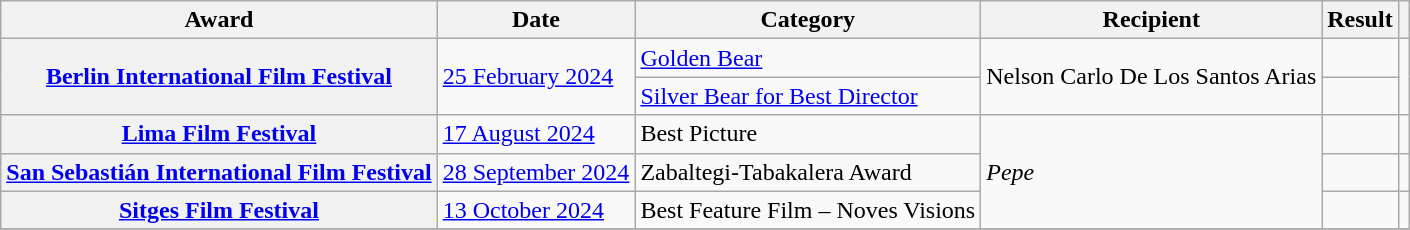<table class="wikitable sortable plainrowheaders">
<tr>
<th>Award</th>
<th>Date</th>
<th>Category</th>
<th>Recipient</th>
<th>Result</th>
<th></th>
</tr>
<tr>
<th scope="row" rowspan="2"><a href='#'>Berlin International Film Festival</a></th>
<td rowspan="2"><a href='#'>25 February 2024</a></td>
<td><a href='#'>Golden Bear</a></td>
<td rowspan="2">Nelson Carlo De Los Santos Arias</td>
<td></td>
<td align="center" rowspan="2"></td>
</tr>
<tr>
<td><a href='#'>Silver Bear for Best Director</a></td>
<td></td>
</tr>
<tr>
<th scope="row"><a href='#'>Lima Film Festival</a></th>
<td><a href='#'>17 August 2024</a></td>
<td>Best Picture</td>
<td rowspan="3"><em>Pepe</em></td>
<td></td>
<td align="center"></td>
</tr>
<tr>
<th scope="row"><a href='#'>San Sebastián International Film Festival</a></th>
<td><a href='#'>28 September 2024</a></td>
<td>Zabaltegi-Tabakalera Award</td>
<td></td>
<td align="center"></td>
</tr>
<tr>
<th scope="row"><a href='#'>Sitges Film Festival</a></th>
<td><a href='#'>13 October 2024</a></td>
<td>Best Feature Film – Noves Visions</td>
<td></td>
<td align="center"></td>
</tr>
<tr>
</tr>
</table>
